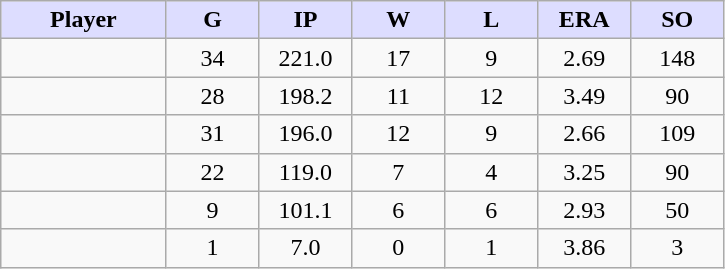<table class="wikitable sortable">
<tr>
<th style="background:#ddf; width:16%;">Player</th>
<th style="background:#ddf; width:9%;">G</th>
<th style="background:#ddf; width:9%;">IP</th>
<th style="background:#ddf; width:9%;">W</th>
<th style="background:#ddf; width:9%;">L</th>
<th style="background:#ddf; width:9%;">ERA</th>
<th style="background:#ddf; width:9%;">SO</th>
</tr>
<tr style="text-align:center;">
<td></td>
<td>34</td>
<td>221.0</td>
<td>17</td>
<td>9</td>
<td>2.69</td>
<td>148</td>
</tr>
<tr style="text-align:center;">
<td></td>
<td>28</td>
<td>198.2</td>
<td>11</td>
<td>12</td>
<td>3.49</td>
<td>90</td>
</tr>
<tr style="text-align:center;">
<td></td>
<td>31</td>
<td>196.0</td>
<td>12</td>
<td>9</td>
<td>2.66</td>
<td>109</td>
</tr>
<tr style=text-align:center;">
<td></td>
<td>22</td>
<td>119.0</td>
<td>7</td>
<td>4</td>
<td>3.25</td>
<td>90</td>
</tr>
<tr style="text-align:center;">
<td></td>
<td>9</td>
<td>101.1</td>
<td>6</td>
<td>6</td>
<td>2.93</td>
<td>50</td>
</tr>
<tr style="text-align:center;">
<td></td>
<td>1</td>
<td>7.0</td>
<td>0</td>
<td>1</td>
<td>3.86</td>
<td>3</td>
</tr>
</table>
